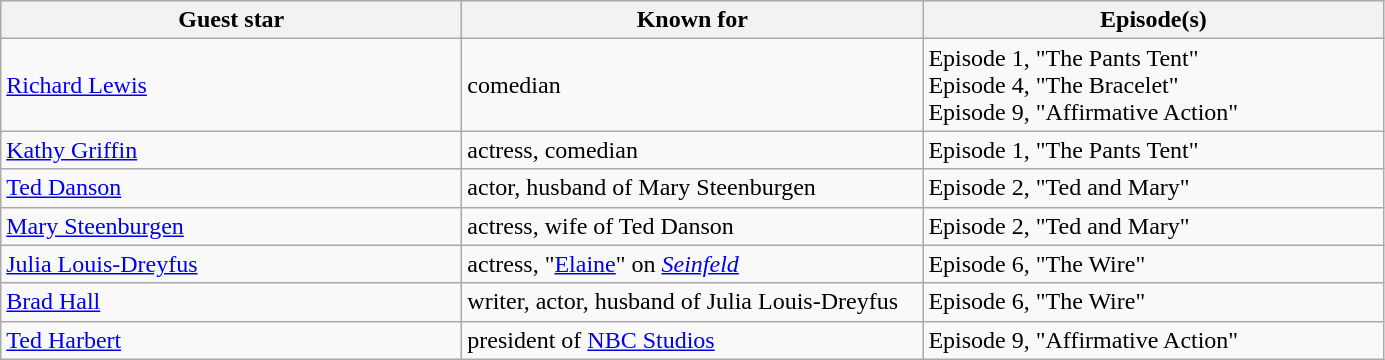<table class="wikitable">
<tr>
<th scope="col" style="width:300px;">Guest star</th>
<th scope="col" style="width:300px;">Known for</th>
<th scope="col" style="width:300px;">Episode(s)</th>
</tr>
<tr>
<td><a href='#'>Richard Lewis</a></td>
<td>comedian</td>
<td>Episode 1, "The Pants Tent"<br>Episode 4, "The Bracelet"<br>Episode 9, "Affirmative Action"</td>
</tr>
<tr>
<td><a href='#'>Kathy Griffin</a></td>
<td>actress, comedian</td>
<td>Episode 1, "The Pants Tent"</td>
</tr>
<tr>
<td><a href='#'>Ted Danson</a></td>
<td>actor, husband of Mary Steenburgen</td>
<td>Episode 2, "Ted and Mary"</td>
</tr>
<tr>
<td><a href='#'>Mary Steenburgen</a></td>
<td>actress, wife of Ted Danson</td>
<td>Episode 2, "Ted and Mary"</td>
</tr>
<tr>
<td><a href='#'>Julia Louis-Dreyfus</a></td>
<td>actress, "<a href='#'>Elaine</a>" on <em><a href='#'>Seinfeld</a></em></td>
<td>Episode 6, "The Wire"</td>
</tr>
<tr>
<td><a href='#'>Brad Hall</a></td>
<td>writer, actor, husband of Julia Louis-Dreyfus</td>
<td>Episode 6, "The Wire"</td>
</tr>
<tr>
<td><a href='#'>Ted Harbert</a></td>
<td>president of <a href='#'>NBC Studios</a></td>
<td>Episode 9, "Affirmative Action"</td>
</tr>
</table>
